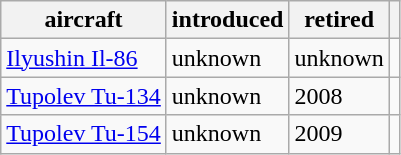<table class="wikitable">
<tr>
<th>aircraft</th>
<th>introduced</th>
<th>retired</th>
<th></th>
</tr>
<tr>
<td><a href='#'>Ilyushin Il-86</a></td>
<td>unknown</td>
<td>unknown</td>
<td></td>
</tr>
<tr>
<td><a href='#'>Tupolev Tu-134</a></td>
<td>unknown</td>
<td>2008</td>
<td></td>
</tr>
<tr>
<td><a href='#'>Tupolev Tu-154</a></td>
<td>unknown</td>
<td>2009</td>
<td></td>
</tr>
</table>
